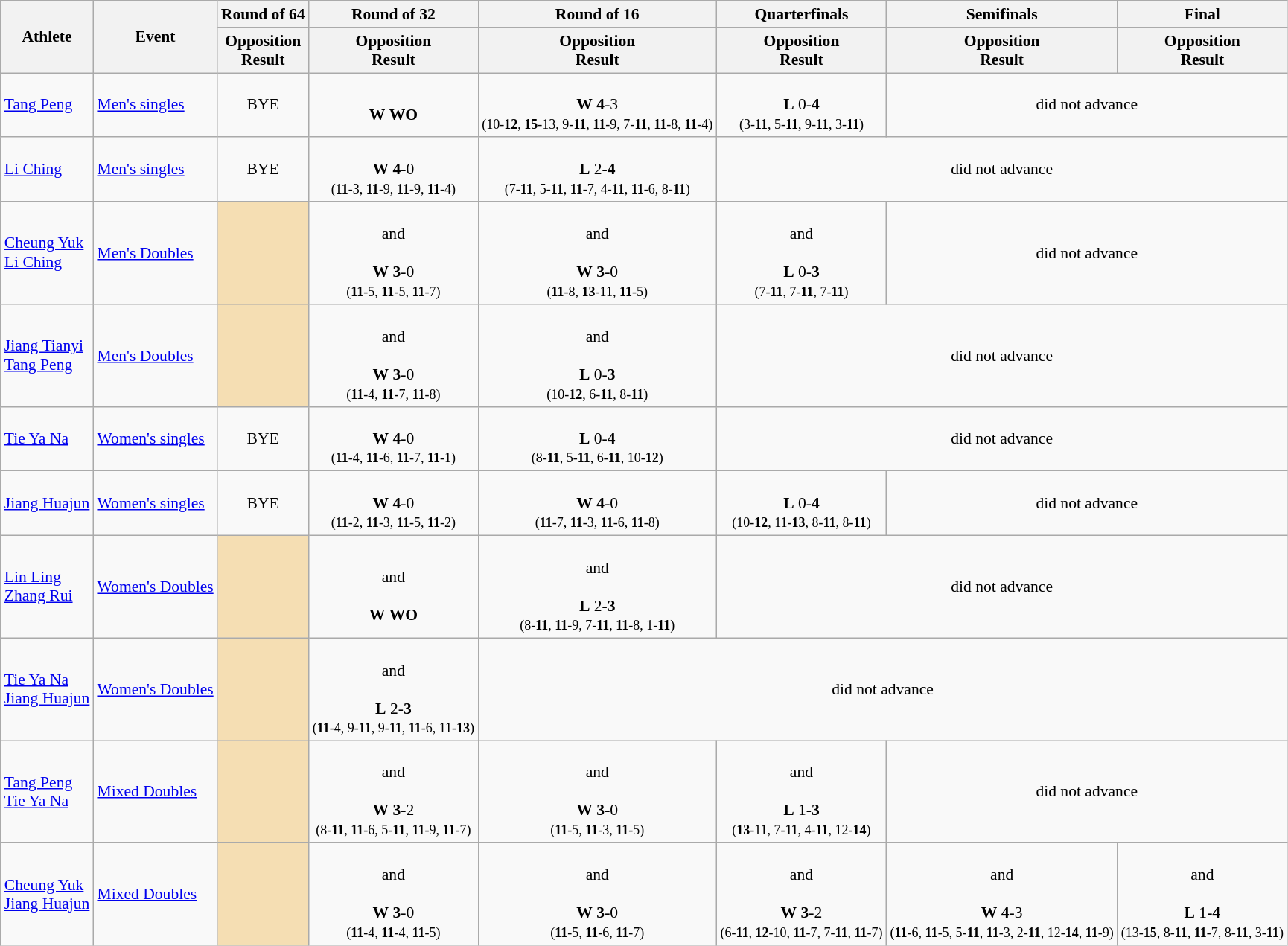<table class="wikitable" border="1" style="font-size:90%">
<tr>
<th rowspan=2>Athlete</th>
<th rowspan=2>Event</th>
<th>Round of 64</th>
<th>Round of 32</th>
<th>Round of 16</th>
<th>Quarterfinals</th>
<th>Semifinals</th>
<th>Final</th>
</tr>
<tr>
<th>Opposition<br>Result</th>
<th>Opposition<br>Result</th>
<th>Opposition<br>Result</th>
<th>Opposition<br>Result</th>
<th>Opposition<br>Result</th>
<th>Opposition<br>Result</th>
</tr>
<tr>
<td><a href='#'>Tang Peng</a></td>
<td><a href='#'>Men's singles</a></td>
<td align=center>BYE</td>
<td align=center><br><strong>W</strong> <strong>WO</strong></td>
<td align=center><br><strong>W</strong> <strong>4</strong>-3<br><small>(10-<strong>12</strong>, <strong>15</strong>-13, 9-<strong>11</strong>, <strong>11</strong>-9, 7-<strong>11</strong>, <strong>11</strong>-8, <strong>11</strong>-4)</small></td>
<td align=center><br><strong>L</strong> 0-<strong>4</strong><br><small>(3-<strong>11</strong>, 5-<strong>11</strong>, 9-<strong>11</strong>, 3-<strong>11</strong>)</small></td>
<td align=center colspan="7">did not advance</td>
</tr>
<tr>
<td><a href='#'>Li Ching</a></td>
<td><a href='#'>Men's singles</a></td>
<td align=center>BYE</td>
<td align=center><br><strong>W</strong> <strong>4</strong>-0<br><small>(<strong>11</strong>-3, <strong>11</strong>-9, <strong>11</strong>-9, <strong>11</strong>-4)</small></td>
<td align=center><br><strong>L</strong> 2-<strong>4</strong><br><small>(7-<strong>11</strong>, 5-<strong>11</strong>, <strong>11</strong>-7, 4-<strong>11</strong>, <strong>11</strong>-6, 8-<strong>11</strong>)</small></td>
<td align=center colspan="7">did not advance</td>
</tr>
<tr>
<td><a href='#'>Cheung Yuk</a><br><a href='#'>Li Ching</a></td>
<td><a href='#'>Men's Doubles</a></td>
<td align=center bgcolor=wheat></td>
<td align=center><br>and<br><br><strong>W</strong> <strong>3</strong>-0<br><small>(<strong>11</strong>-5, <strong>11</strong>-5, <strong>11</strong>-7)</small></td>
<td align=center><br>and<br><br><strong>W</strong> <strong>3</strong>-0<br><small>(<strong>11</strong>-8, <strong>13</strong>-11, <strong>11</strong>-5)</small></td>
<td align=center><br>and<br><br><strong>L</strong> 0-<strong>3</strong><br><small>(7-<strong>11</strong>, 7-<strong>11</strong>, 7-<strong>11</strong>)</small></td>
<td align=center colspan="7">did not advance</td>
</tr>
<tr>
<td><a href='#'>Jiang Tianyi</a><br><a href='#'>Tang Peng</a></td>
<td><a href='#'>Men's Doubles</a></td>
<td align=center bgcolor=wheat></td>
<td align=center><br>and<br><br><strong>W</strong> <strong>3</strong>-0<br><small>(<strong>11</strong>-4, <strong>11</strong>-7, <strong>11</strong>-8)</small></td>
<td align=center><br>and<br><br><strong>L</strong> 0-<strong>3</strong><br><small>(10-<strong>12</strong>, 6-<strong>11</strong>, 8-<strong>11</strong>)</small></td>
<td align=center colspan="7">did not advance</td>
</tr>
<tr>
<td><a href='#'>Tie Ya Na</a></td>
<td><a href='#'>Women's singles</a></td>
<td align=center>BYE</td>
<td align=center><br><strong>W</strong> <strong>4</strong>-0<br><small>(<strong>11</strong>-4, <strong>11</strong>-6, <strong>11</strong>-7, <strong>11</strong>-1)</small></td>
<td align=center><br><strong>L</strong> 0-<strong>4</strong><br><small>(8-<strong>11</strong>, 5-<strong>11</strong>, 6-<strong>11</strong>, 10-<strong>12</strong>)</small></td>
<td align=center colspan="7">did not advance</td>
</tr>
<tr>
<td><a href='#'>Jiang Huajun</a></td>
<td><a href='#'>Women's singles</a></td>
<td align=center>BYE</td>
<td align=center><br><strong>W</strong> <strong>4</strong>-0<br><small>(<strong>11</strong>-2, <strong>11</strong>-3, <strong>11</strong>-5, <strong>11</strong>-2)</small></td>
<td align=center><br><strong>W</strong> <strong>4</strong>-0<br><small>(<strong>11</strong>-7, <strong>11</strong>-3, <strong>11</strong>-6, <strong>11</strong>-8)</small></td>
<td align=center><br><strong>L</strong> 0-<strong>4</strong><br><small>(10-<strong>12</strong>, 11-<strong>13</strong>, 8-<strong>11</strong>, 8-<strong>11</strong>)</small></td>
<td align=center colspan="7">did not advance</td>
</tr>
<tr>
<td><a href='#'>Lin Ling</a><br><a href='#'>Zhang Rui</a></td>
<td><a href='#'>Women's Doubles</a></td>
<td align=center bgcolor=wheat></td>
<td align=center><br>and<br><br><strong>W</strong> <strong>WO</strong></td>
<td align=center><br>and<br><br><strong>L</strong> 2-<strong>3</strong><br><small>(8-<strong>11</strong>, <strong>11</strong>-9, 7-<strong>11</strong>, <strong>11</strong>-8, 1-<strong>11</strong>)</small></td>
<td align=center colspan="7">did not advance</td>
</tr>
<tr>
<td><a href='#'>Tie Ya Na</a><br><a href='#'>Jiang Huajun</a></td>
<td><a href='#'>Women's Doubles</a></td>
<td align=center bgcolor=wheat></td>
<td align=center><br>and<br><br><strong>L</strong> 2-<strong>3</strong><br><small>(<strong>11</strong>-4, 9-<strong>11</strong>, 9-<strong>11</strong>, <strong>11</strong>-6, 11-<strong>13</strong>)</small></td>
<td align=center colspan="7">did not advance</td>
</tr>
<tr>
<td><a href='#'>Tang Peng</a><br><a href='#'>Tie Ya Na</a></td>
<td><a href='#'>Mixed Doubles</a></td>
<td align=center bgcolor=wheat></td>
<td align=center><br>and<br><br><strong>W</strong> <strong>3</strong>-2<br><small>(8-<strong>11</strong>, <strong>11</strong>-6, 5-<strong>11</strong>, <strong>11</strong>-9, <strong>11</strong>-7)</small></td>
<td align=center><br>and<br><br><strong>W</strong> <strong>3</strong>-0<br><small>(<strong>11</strong>-5, <strong>11</strong>-3, <strong>11</strong>-5)</small></td>
<td align=center><br>and<br><br><strong>L</strong> 1-<strong>3</strong><br><small>(<strong>13</strong>-11, 7-<strong>11</strong>, 4-<strong>11</strong>, 12-<strong>14</strong>)</small></td>
<td align=center colspan="7">did not advance</td>
</tr>
<tr>
<td><a href='#'>Cheung Yuk</a><br><a href='#'>Jiang Huajun</a></td>
<td><a href='#'>Mixed Doubles</a></td>
<td align=center bgcolor=wheat></td>
<td align=center><br>and<br><br><strong>W</strong> <strong>3</strong>-0<br><small>(<strong>11</strong>-4, <strong>11</strong>-4, <strong>11</strong>-5)</small></td>
<td align=center><br>and<br><br><strong>W</strong> <strong>3</strong>-0<br><small>(<strong>11</strong>-5, <strong>11</strong>-6, <strong>11</strong>-7)</small></td>
<td align=center><br>and<br><br><strong>W</strong> <strong>3</strong>-2<br><small>(6-<strong>11</strong>, <strong>12</strong>-10, <strong>11</strong>-7, 7-<strong>11</strong>, <strong>11</strong>-7)</small></td>
<td align=center><br>and<br><br><strong>W</strong> <strong>4</strong>-3<br><small>(<strong>11</strong>-6, <strong>11</strong>-5, 5-<strong>11</strong>, <strong>11</strong>-3, 2-<strong>11</strong>, 12-<strong>14</strong>, <strong>11</strong>-9)</small></td>
<td align=center><br>and<br><br><strong>L</strong> 1-<strong>4</strong><br><small>(13-<strong>15</strong>, 8-<strong>11</strong>, <strong>11</strong>-7, 8-<strong>11</strong>, 3-<strong>11</strong>)</small><br></td>
</tr>
</table>
